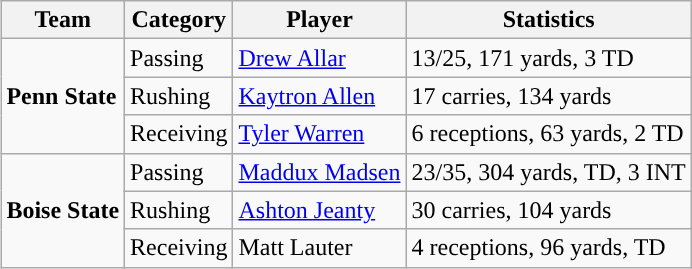<table class="wikitable" style="float: right;">
<tr>
<th>Team</th>
<th>Category</th>
<th>Player</th>
<th>Statistics</th>
</tr>
<tr>
<td rowspan=3><strong>Penn State</strong></td>
<td>Passing</td>
<td><a href='#'>Drew Allar</a></td>
<td>13/25, 171 yards, 3 TD</td>
</tr>
<tr>
<td>Rushing</td>
<td><a href='#'>Kaytron Allen</a></td>
<td>17 carries, 134 yards</td>
</tr>
<tr>
<td>Receiving</td>
<td><a href='#'>Tyler Warren</a></td>
<td>6 receptions, 63 yards, 2 TD</td>
</tr>
<tr>
<td rowspan=3><strong>Boise State</strong></td>
<td>Passing</td>
<td><a href='#'>Maddux Madsen</a></td>
<td>23/35, 304 yards, TD, 3 INT</td>
</tr>
<tr>
<td>Rushing</td>
<td><a href='#'>Ashton Jeanty</a></td>
<td>30 carries, 104 yards</td>
</tr>
<tr>
<td>Receiving</td>
<td>Matt Lauter</td>
<td>4 receptions, 96 yards, TD</td>
</tr>
</table>
